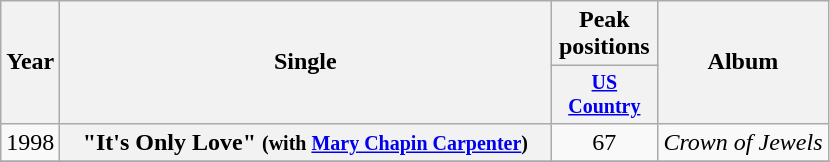<table class="wikitable plainrowheaders" style="text-align:center;">
<tr>
<th rowspan="2">Year</th>
<th rowspan="2" style="width:20em;">Single</th>
<th>Peak positions</th>
<th rowspan="2">Album</th>
</tr>
<tr style="font-size:smaller;">
<th width="65"><a href='#'>US Country</a><br></th>
</tr>
<tr>
<td>1998</td>
<th scope="row">"It's Only Love" <small>(with <a href='#'>Mary Chapin Carpenter</a>)</small></th>
<td>67</td>
<td align="left"><em>Crown of Jewels</em></td>
</tr>
<tr>
</tr>
</table>
